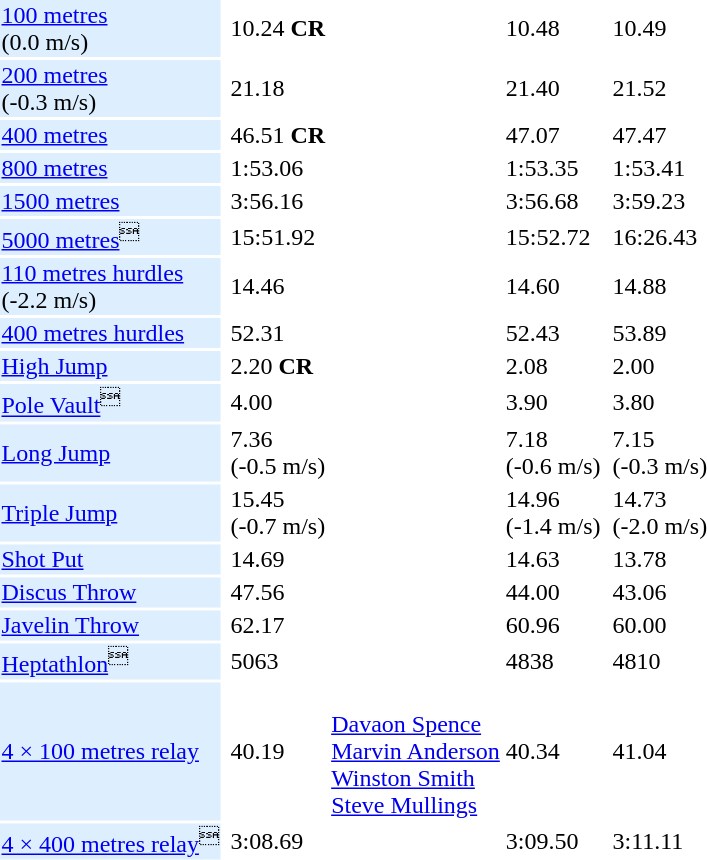<table>
<tr>
<td bgcolor = DDEEFF><a href='#'>100 metres</a> <br> (0.0 m/s)</td>
<td></td>
<td>10.24 <strong>CR</strong></td>
<td></td>
<td>10.48</td>
<td></td>
<td>10.49</td>
</tr>
<tr>
<td bgcolor = DDEEFF><a href='#'>200 metres</a> <br> (-0.3 m/s)</td>
<td></td>
<td>21.18</td>
<td></td>
<td>21.40</td>
<td></td>
<td>21.52</td>
</tr>
<tr>
<td bgcolor = DDEEFF><a href='#'>400 metres</a></td>
<td></td>
<td>46.51 <strong>CR</strong></td>
<td></td>
<td>47.07</td>
<td></td>
<td>47.47</td>
</tr>
<tr>
<td bgcolor = DDEEFF><a href='#'>800 metres</a></td>
<td></td>
<td>1:53.06</td>
<td></td>
<td>1:53.35</td>
<td></td>
<td>1:53.41</td>
</tr>
<tr>
<td bgcolor = DDEEFF><a href='#'>1500 metres</a></td>
<td></td>
<td>3:56.16</td>
<td></td>
<td>3:56.68</td>
<td></td>
<td>3:59.23</td>
</tr>
<tr>
<td bgcolor = DDEEFF><a href='#'>5000 metres</a><sup></sup></td>
<td></td>
<td>15:51.92</td>
<td></td>
<td>15:52.72</td>
<td></td>
<td>16:26.43</td>
</tr>
<tr>
<td bgcolor = DDEEFF><a href='#'>110 metres hurdles</a> <br> (-2.2 m/s)</td>
<td></td>
<td>14.46</td>
<td></td>
<td>14.60</td>
<td></td>
<td>14.88</td>
</tr>
<tr>
<td bgcolor = DDEEFF><a href='#'>400 metres hurdles</a></td>
<td></td>
<td>52.31</td>
<td></td>
<td>52.43</td>
<td></td>
<td>53.89</td>
</tr>
<tr>
<td bgcolor = DDEEFF><a href='#'>High Jump</a></td>
<td></td>
<td>2.20 <strong>CR</strong></td>
<td></td>
<td>2.08</td>
<td></td>
<td>2.00</td>
</tr>
<tr>
<td bgcolor = DDEEFF><a href='#'>Pole Vault</a><sup></sup></td>
<td></td>
<td>4.00</td>
<td></td>
<td>3.90</td>
<td></td>
<td>3.80</td>
</tr>
<tr>
<td bgcolor = DDEEFF><a href='#'>Long Jump</a></td>
<td></td>
<td>7.36 <br> (-0.5 m/s)</td>
<td></td>
<td>7.18 <br> (-0.6 m/s)</td>
<td></td>
<td>7.15 <br> (-0.3 m/s)</td>
</tr>
<tr>
<td bgcolor = DDEEFF><a href='#'>Triple Jump</a></td>
<td></td>
<td>15.45 <br> (-0.7 m/s)</td>
<td></td>
<td>14.96 <br> (-1.4 m/s)</td>
<td></td>
<td>14.73 <br> (-2.0 m/s)</td>
</tr>
<tr>
<td bgcolor = DDEEFF><a href='#'>Shot Put</a></td>
<td></td>
<td>14.69</td>
<td></td>
<td>14.63</td>
<td></td>
<td>13.78</td>
</tr>
<tr>
<td bgcolor = DDEEFF><a href='#'>Discus Throw</a></td>
<td></td>
<td>47.56</td>
<td></td>
<td>44.00</td>
<td></td>
<td>43.06</td>
</tr>
<tr>
<td bgcolor = DDEEFF><a href='#'>Javelin Throw</a></td>
<td></td>
<td>62.17</td>
<td></td>
<td>60.96</td>
<td></td>
<td>60.00</td>
</tr>
<tr>
<td bgcolor = DDEEFF><a href='#'>Heptathlon</a><sup></sup></td>
<td></td>
<td>5063</td>
<td></td>
<td>4838</td>
<td></td>
<td>4810</td>
</tr>
<tr>
<td bgcolor = DDEEFF><a href='#'>4 × 100 metres relay</a></td>
<td></td>
<td>40.19</td>
<td> <br> <a href='#'>Davaon Spence</a> <br> <a href='#'>Marvin Anderson</a> <br> <a href='#'>Winston Smith</a> <br> <a href='#'>Steve Mullings</a></td>
<td>40.34</td>
<td></td>
<td>41.04</td>
</tr>
<tr>
<td bgcolor = DDEEFF><a href='#'>4 × 400 metres relay</a><sup></sup></td>
<td></td>
<td>3:08.69</td>
<td></td>
<td>3:09.50</td>
<td></td>
<td>3:11.11</td>
</tr>
</table>
